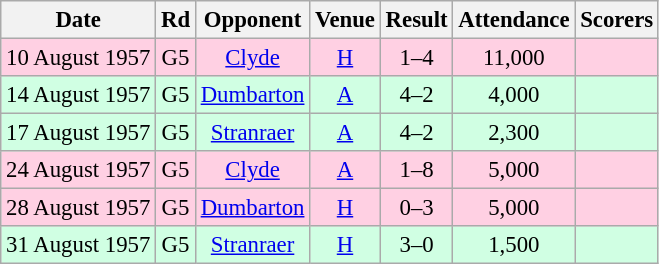<table class="wikitable sortable" style="font-size:95%; text-align:center">
<tr>
<th>Date</th>
<th>Rd</th>
<th>Opponent</th>
<th>Venue</th>
<th>Result</th>
<th>Attendance</th>
<th>Scorers</th>
</tr>
<tr bgcolor = "#ffd0e3">
<td>10 August 1957</td>
<td>G5</td>
<td><a href='#'>Clyde</a></td>
<td><a href='#'>H</a></td>
<td>1–4</td>
<td>11,000</td>
<td></td>
</tr>
<tr bgcolor = "#d0ffe3">
<td>14 August 1957</td>
<td>G5</td>
<td><a href='#'>Dumbarton</a></td>
<td><a href='#'>A</a></td>
<td>4–2</td>
<td>4,000</td>
<td></td>
</tr>
<tr bgcolor = "#d0ffe3">
<td>17 August 1957</td>
<td>G5</td>
<td><a href='#'>Stranraer</a></td>
<td><a href='#'>A</a></td>
<td>4–2</td>
<td>2,300</td>
<td></td>
</tr>
<tr bgcolor = "#ffd0e3">
<td>24 August 1957</td>
<td>G5</td>
<td><a href='#'>Clyde</a></td>
<td><a href='#'>A</a></td>
<td>1–8</td>
<td>5,000</td>
<td></td>
</tr>
<tr bgcolor = "#ffd0e3">
<td>28 August 1957</td>
<td>G5</td>
<td><a href='#'>Dumbarton</a></td>
<td><a href='#'>H</a></td>
<td>0–3</td>
<td>5,000</td>
<td></td>
</tr>
<tr bgcolor = "#d0ffe3">
<td>31 August 1957</td>
<td>G5</td>
<td><a href='#'>Stranraer</a></td>
<td><a href='#'>H</a></td>
<td>3–0</td>
<td>1,500</td>
<td></td>
</tr>
</table>
